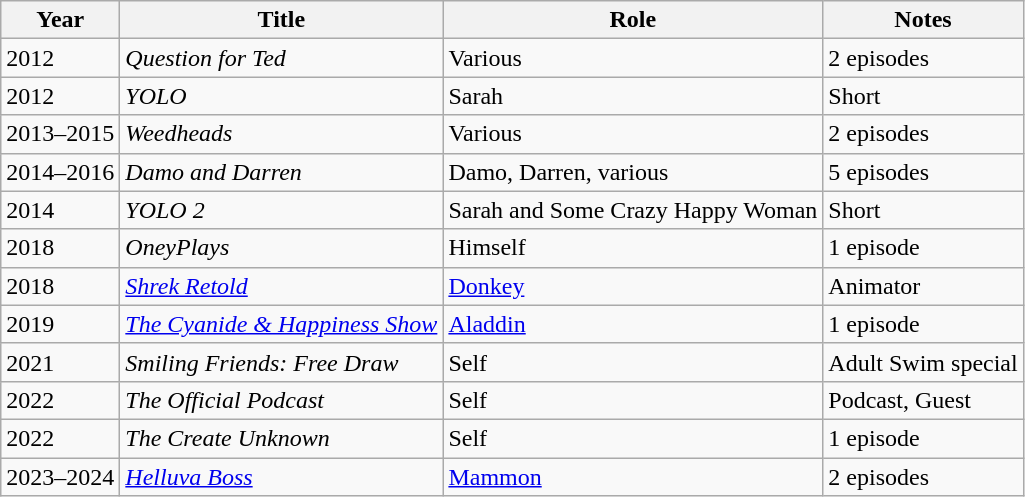<table class="wikitable sortable">
<tr>
<th>Year</th>
<th>Title</th>
<th>Role</th>
<th class="unsortable">Notes</th>
</tr>
<tr>
<td>2012</td>
<td><em>Question for Ted</em></td>
<td>Various</td>
<td>2 episodes</td>
</tr>
<tr>
<td>2012</td>
<td><em>YOLO</em></td>
<td>Sarah</td>
<td>Short</td>
</tr>
<tr>
<td>2013–2015</td>
<td><em>Weedheads</em></td>
<td>Various</td>
<td>2 episodes</td>
</tr>
<tr>
<td>2014–2016</td>
<td><em>Damo and Darren</em></td>
<td>Damo, Darren, various</td>
<td>5 episodes</td>
</tr>
<tr>
<td>2014</td>
<td><em>YOLO 2</em></td>
<td>Sarah and Some Crazy Happy Woman</td>
<td>Short</td>
</tr>
<tr>
<td>2018</td>
<td><em>OneyPlays</em></td>
<td>Himself</td>
<td>1 episode</td>
</tr>
<tr>
<td>2018</td>
<td><em><a href='#'>Shrek Retold</a></em></td>
<td><a href='#'>Donkey</a></td>
<td>Animator</td>
</tr>
<tr>
<td>2019</td>
<td><em><a href='#'>The Cyanide & Happiness Show</a></em></td>
<td><a href='#'>Aladdin</a></td>
<td>1 episode</td>
</tr>
<tr>
<td>2021</td>
<td><em>Smiling Friends: Free Draw</em></td>
<td>Self</td>
<td>Adult Swim special</td>
</tr>
<tr>
<td>2022</td>
<td><em>The Official Podcast</em></td>
<td>Self</td>
<td>Podcast, Guest</td>
</tr>
<tr>
<td>2022</td>
<td><em>The Create Unknown</em></td>
<td>Self</td>
<td>1 episode</td>
</tr>
<tr>
<td>2023–2024</td>
<td><em><a href='#'>Helluva Boss</a></em></td>
<td><a href='#'>Mammon</a></td>
<td>2 episodes</td>
</tr>
</table>
